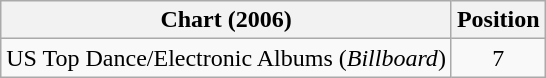<table class="wikitable">
<tr>
<th>Chart (2006)</th>
<th>Position</th>
</tr>
<tr>
<td>US Top Dance/Electronic Albums (<em>Billboard</em>)</td>
<td style="text-align:center;">7</td>
</tr>
</table>
